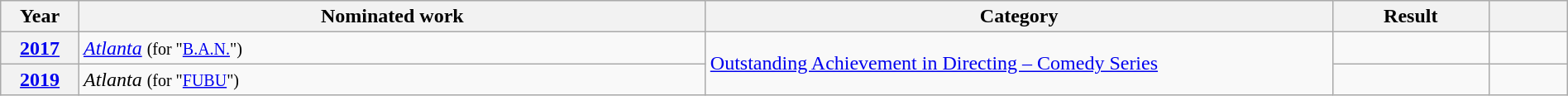<table class="wikitable plainrowheaders" style="width:100%;">
<tr>
<th scope="col" style="width:5%;">Year</th>
<th scope="col" style="width:40%;">Nominated work</th>
<th scope="col" style="width:40%;">Category</th>
<th scope="col" style="width:10%;">Result</th>
<th scope="col" style="width:5%;"></th>
</tr>
<tr>
<th scope="row" style="text-align:center;"><a href='#'>2017</a></th>
<td><em><a href='#'>Atlanta</a></em> <small>(for "<a href='#'>B.A.N.</a>")</small></td>
<td rowspan="2"><a href='#'>Outstanding Achievement in Directing – Comedy Series</a></td>
<td></td>
<td style="text-align:center;"></td>
</tr>
<tr>
<th scope="row" style="text-align:center;"><a href='#'>2019</a></th>
<td><em>Atlanta</em> <small>(for "<a href='#'>FUBU</a>")</small></td>
<td></td>
<td style="text-align:center;"></td>
</tr>
</table>
